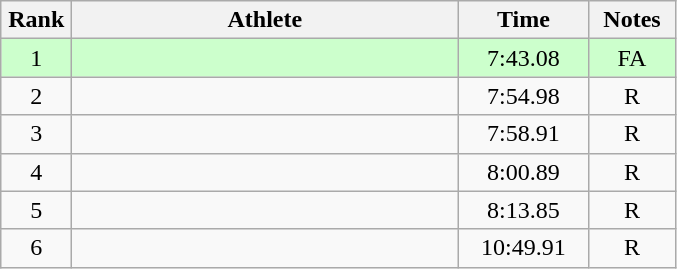<table class=wikitable style="text-align:center">
<tr>
<th width=40>Rank</th>
<th width=250>Athlete</th>
<th width=80>Time</th>
<th width=50>Notes</th>
</tr>
<tr bgcolor="ccffcc">
<td>1</td>
<td align="left"></td>
<td>7:43.08</td>
<td>FA</td>
</tr>
<tr>
<td>2</td>
<td align="left"></td>
<td>7:54.98</td>
<td>R</td>
</tr>
<tr>
<td>3</td>
<td align="left"></td>
<td>7:58.91</td>
<td>R</td>
</tr>
<tr>
<td>4</td>
<td align="left"></td>
<td>8:00.89</td>
<td>R</td>
</tr>
<tr>
<td>5</td>
<td align="left"></td>
<td>8:13.85</td>
<td>R</td>
</tr>
<tr>
<td>6</td>
<td align="left"></td>
<td>10:49.91</td>
<td>R</td>
</tr>
</table>
